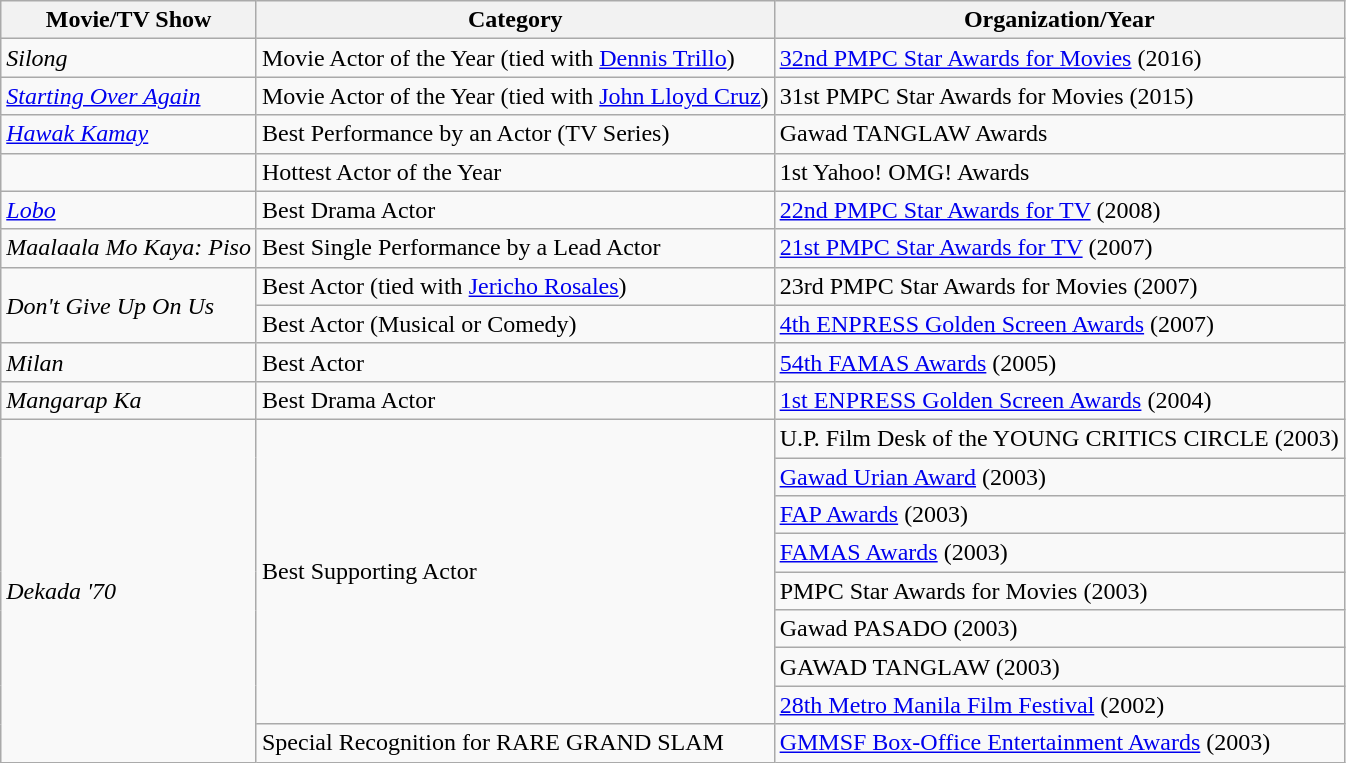<table class="wikitable sortable">
<tr ">
<th>Movie/TV Show</th>
<th>Category</th>
<th>Organization/Year</th>
</tr>
<tr>
<td><em>Silong</em></td>
<td>Movie Actor of the Year (tied with <a href='#'>Dennis Trillo</a>)</td>
<td><a href='#'>32nd PMPC Star Awards for Movies</a> (2016)</td>
</tr>
<tr>
<td><em><a href='#'>Starting Over Again</a></em></td>
<td>Movie Actor of the Year (tied with <a href='#'>John Lloyd Cruz</a>)</td>
<td>31st PMPC Star Awards for Movies (2015)</td>
</tr>
<tr>
<td><em><a href='#'>Hawak Kamay</a></em></td>
<td>Best Performance by an Actor (TV Series)</td>
<td>Gawad TANGLAW Awards</td>
</tr>
<tr>
<td></td>
<td>Hottest Actor of the Year</td>
<td>1st Yahoo! OMG! Awards</td>
</tr>
<tr>
<td><em><a href='#'>Lobo</a></em></td>
<td>Best Drama Actor</td>
<td><a href='#'>22nd PMPC Star Awards for TV</a> (2008)</td>
</tr>
<tr>
<td><em>Maalaala Mo Kaya: Piso</em></td>
<td>Best Single Performance by a Lead Actor</td>
<td><a href='#'>21st PMPC Star Awards for TV</a> (2007)</td>
</tr>
<tr>
<td rowspan=2><em>Don't Give Up On Us</em></td>
<td>Best Actor (tied with <a href='#'>Jericho Rosales</a>)</td>
<td>23rd PMPC Star Awards for Movies (2007)</td>
</tr>
<tr>
<td>Best Actor (Musical or Comedy)</td>
<td><a href='#'>4th ENPRESS Golden Screen Awards</a> (2007)</td>
</tr>
<tr>
<td><em>Milan</em></td>
<td>Best Actor</td>
<td><a href='#'>54th FAMAS Awards</a> (2005)</td>
</tr>
<tr>
<td><em>Mangarap Ka</em></td>
<td>Best Drama Actor</td>
<td><a href='#'>1st ENPRESS Golden Screen Awards</a> (2004)</td>
</tr>
<tr>
<td rowspan=9><em>Dekada '70</em></td>
<td rowspan=8>Best Supporting Actor</td>
<td>U.P. Film Desk of the YOUNG CRITICS CIRCLE (2003)</td>
</tr>
<tr>
<td><a href='#'>Gawad Urian Award</a> (2003)</td>
</tr>
<tr>
<td><a href='#'>FAP Awards</a> (2003)</td>
</tr>
<tr>
<td><a href='#'>FAMAS Awards</a> (2003)</td>
</tr>
<tr>
<td>PMPC Star Awards for Movies (2003)</td>
</tr>
<tr>
<td>Gawad PASADO (2003)</td>
</tr>
<tr>
<td>GAWAD TANGLAW (2003)</td>
</tr>
<tr>
<td><a href='#'>28th Metro Manila Film Festival</a> (2002)</td>
</tr>
<tr>
<td>Special Recognition for RARE GRAND SLAM</td>
<td><a href='#'>GMMSF Box-Office Entertainment Awards</a> (2003)</td>
</tr>
</table>
